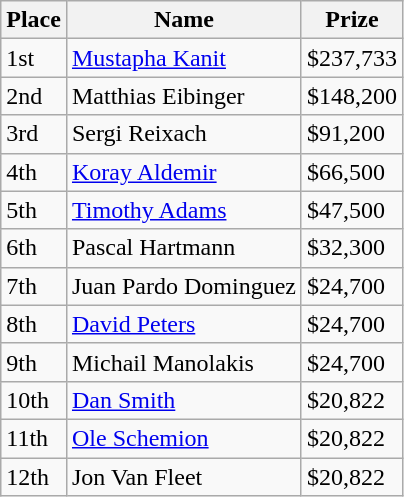<table class="wikitable">
<tr>
<th>Place</th>
<th>Name</th>
<th>Prize</th>
</tr>
<tr>
<td>1st</td>
<td> <a href='#'>Mustapha Kanit</a></td>
<td>$237,733</td>
</tr>
<tr>
<td>2nd</td>
<td> Matthias Eibinger</td>
<td>$148,200</td>
</tr>
<tr>
<td>3rd</td>
<td> Sergi Reixach</td>
<td>$91,200</td>
</tr>
<tr>
<td>4th</td>
<td> <a href='#'>Koray Aldemir</a></td>
<td>$66,500</td>
</tr>
<tr>
<td>5th</td>
<td> <a href='#'>Timothy Adams</a></td>
<td>$47,500</td>
</tr>
<tr>
<td>6th</td>
<td> Pascal Hartmann</td>
<td>$32,300</td>
</tr>
<tr>
<td>7th</td>
<td> Juan Pardo Dominguez</td>
<td>$24,700</td>
</tr>
<tr>
<td>8th</td>
<td> <a href='#'>David Peters</a></td>
<td>$24,700</td>
</tr>
<tr>
<td>9th</td>
<td> Michail Manolakis</td>
<td>$24,700</td>
</tr>
<tr>
<td>10th</td>
<td> <a href='#'>Dan Smith</a></td>
<td>$20,822</td>
</tr>
<tr>
<td>11th</td>
<td> <a href='#'>Ole Schemion</a></td>
<td>$20,822</td>
</tr>
<tr>
<td>12th</td>
<td> Jon Van Fleet</td>
<td>$20,822</td>
</tr>
</table>
